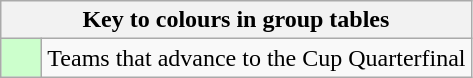<table class="wikitable" style="text-align: center;">
<tr>
<th colspan=2>Key to colours in group tables</th>
</tr>
<tr>
<td style="background:#cfc; width:20px;"></td>
<td align=left>Teams that advance to the Cup Quarterfinal</td>
</tr>
</table>
